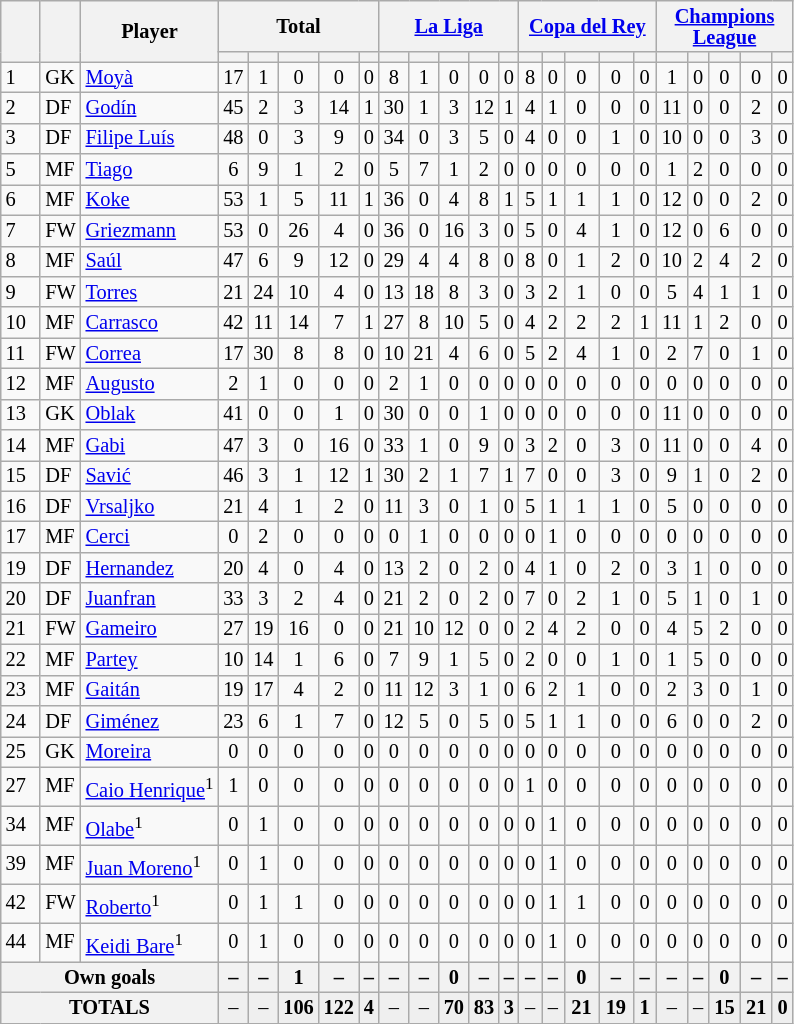<table class="wikitable sortable" style="font-size:85%; text-align:center; line-height:14px">
<tr>
<th rowspan="2" style="vertical-align:center;width:20px;"></th>
<th rowspan="2" style="vertical-align:center;width:20px;"></th>
<th rowspan="2" style="vertical-align:center;">Player</th>
<th colspan="5" style="width:85px;">Total</th>
<th colspan="5" style="width:85px;"><a href='#'>La Liga</a></th>
<th colspan="5" style="width:85px;"><a href='#'>Copa del Rey</a></th>
<th colspan="5" style="width:85px;"><a href='#'>Champions League</a></th>
</tr>
<tr>
<th></th>
<th></th>
<th></th>
<th></th>
<th></th>
<th></th>
<th></th>
<th></th>
<th></th>
<th></th>
<th></th>
<th></th>
<th></th>
<th></th>
<th></th>
<th></th>
<th></th>
<th></th>
<th></th>
<th></th>
</tr>
<tr>
<td align="left">1</td>
<td align="left">GK</td>
<td align="left">  <a href='#'>Moyà</a></td>
<td>17</td>
<td>1</td>
<td>0</td>
<td>0</td>
<td>0</td>
<td>8</td>
<td>1</td>
<td>0</td>
<td>0</td>
<td>0</td>
<td>8</td>
<td>0</td>
<td>0</td>
<td>0</td>
<td>0</td>
<td>1</td>
<td>0</td>
<td>0</td>
<td>0</td>
<td>0</td>
</tr>
<tr>
<td align="left">2</td>
<td align="left">DF</td>
<td align="left">  <a href='#'>Godín</a></td>
<td>45</td>
<td>2</td>
<td>3</td>
<td>14</td>
<td>1</td>
<td>30</td>
<td>1</td>
<td>3</td>
<td>12</td>
<td>1</td>
<td>4</td>
<td>1</td>
<td>0</td>
<td>0</td>
<td>0</td>
<td>11</td>
<td>0</td>
<td>0</td>
<td>2</td>
<td>0</td>
</tr>
<tr>
<td align="left">3</td>
<td align="left">DF</td>
<td align="left">  <a href='#'>Filipe Luís</a></td>
<td>48</td>
<td>0</td>
<td>3</td>
<td>9</td>
<td>0</td>
<td>34</td>
<td>0</td>
<td>3</td>
<td>5</td>
<td>0</td>
<td>4</td>
<td>0</td>
<td>0</td>
<td>1</td>
<td>0</td>
<td>10</td>
<td>0</td>
<td>0</td>
<td>3</td>
<td>0</td>
</tr>
<tr>
<td align="left">5</td>
<td align="left">MF</td>
<td align="left">  <a href='#'>Tiago</a></td>
<td>6</td>
<td>9</td>
<td>1</td>
<td>2</td>
<td>0</td>
<td>5</td>
<td>7</td>
<td>1</td>
<td>2</td>
<td>0</td>
<td>0</td>
<td>0</td>
<td>0</td>
<td>0</td>
<td>0</td>
<td>1</td>
<td>2</td>
<td>0</td>
<td>0</td>
<td>0</td>
</tr>
<tr>
<td align="left">6</td>
<td align="left">MF</td>
<td align="left">  <a href='#'>Koke</a></td>
<td>53</td>
<td>1</td>
<td>5</td>
<td>11</td>
<td>1</td>
<td>36</td>
<td>0</td>
<td>4</td>
<td>8</td>
<td>1</td>
<td>5</td>
<td>1</td>
<td>1</td>
<td>1</td>
<td>0</td>
<td>12</td>
<td>0</td>
<td>0</td>
<td>2</td>
<td>0</td>
</tr>
<tr>
<td align="left">7</td>
<td align="left">FW</td>
<td align="left">  <a href='#'>Griezmann</a></td>
<td>53</td>
<td>0</td>
<td>26</td>
<td>4</td>
<td>0</td>
<td>36</td>
<td>0</td>
<td>16</td>
<td>3</td>
<td>0</td>
<td>5</td>
<td>0</td>
<td>4</td>
<td>1</td>
<td>0</td>
<td>12</td>
<td>0</td>
<td>6</td>
<td>0</td>
<td>0</td>
</tr>
<tr>
<td align="left">8</td>
<td align="left">MF</td>
<td align="left">  <a href='#'>Saúl</a></td>
<td>47</td>
<td>6</td>
<td>9</td>
<td>12</td>
<td>0</td>
<td>29</td>
<td>4</td>
<td>4</td>
<td>8</td>
<td>0</td>
<td>8</td>
<td>0</td>
<td>1</td>
<td>2</td>
<td>0</td>
<td>10</td>
<td>2</td>
<td>4</td>
<td>2</td>
<td>0</td>
</tr>
<tr>
<td align="left">9</td>
<td align="left">FW</td>
<td align="left">  <a href='#'>Torres</a></td>
<td>21</td>
<td>24</td>
<td>10</td>
<td>4</td>
<td>0</td>
<td>13</td>
<td>18</td>
<td>8</td>
<td>3</td>
<td>0</td>
<td>3</td>
<td>2</td>
<td>1</td>
<td>0</td>
<td>0</td>
<td>5</td>
<td>4</td>
<td>1</td>
<td>1</td>
<td>0</td>
</tr>
<tr>
<td align="left">10</td>
<td align="left">MF</td>
<td align="left">  <a href='#'>Carrasco</a></td>
<td>42</td>
<td>11</td>
<td>14</td>
<td>7</td>
<td>1</td>
<td>27</td>
<td>8</td>
<td>10</td>
<td>5</td>
<td>0</td>
<td>4</td>
<td>2</td>
<td>2</td>
<td>2</td>
<td>1</td>
<td>11</td>
<td>1</td>
<td>2</td>
<td>0</td>
<td>0</td>
</tr>
<tr>
<td align="left">11</td>
<td align="left">FW</td>
<td align="left">  <a href='#'>Correa</a></td>
<td>17</td>
<td>30</td>
<td>8</td>
<td>8</td>
<td>0</td>
<td>10</td>
<td>21</td>
<td>4</td>
<td>6</td>
<td>0</td>
<td>5</td>
<td>2</td>
<td>4</td>
<td>1</td>
<td>0</td>
<td>2</td>
<td>7</td>
<td>0</td>
<td>1</td>
<td>0</td>
</tr>
<tr>
<td align="left">12</td>
<td align="left">MF</td>
<td align="left">  <a href='#'>Augusto</a> </td>
<td>2</td>
<td>1</td>
<td>0</td>
<td>0</td>
<td>0</td>
<td>2</td>
<td>1</td>
<td>0</td>
<td>0</td>
<td>0</td>
<td>0</td>
<td>0</td>
<td>0</td>
<td>0</td>
<td>0</td>
<td>0</td>
<td>0</td>
<td>0</td>
<td>0</td>
<td>0</td>
</tr>
<tr>
<td align="left">13</td>
<td align="left">GK</td>
<td align="left">  <a href='#'>Oblak</a></td>
<td>41</td>
<td>0</td>
<td>0</td>
<td>1</td>
<td>0</td>
<td>30</td>
<td>0</td>
<td>0</td>
<td>1</td>
<td>0</td>
<td>0</td>
<td>0</td>
<td>0</td>
<td>0</td>
<td>0</td>
<td>11</td>
<td>0</td>
<td>0</td>
<td>0</td>
<td>0</td>
</tr>
<tr>
<td align="left">14</td>
<td align="left">MF</td>
<td align="left">  <a href='#'>Gabi</a></td>
<td>47</td>
<td>3</td>
<td>0</td>
<td>16</td>
<td>0</td>
<td>33</td>
<td>1</td>
<td>0</td>
<td>9</td>
<td>0</td>
<td>3</td>
<td>2</td>
<td>0</td>
<td>3</td>
<td>0</td>
<td>11</td>
<td>0</td>
<td>0</td>
<td>4</td>
<td>0</td>
</tr>
<tr>
<td align="left">15</td>
<td align="left">DF</td>
<td align="left">  <a href='#'>Savić</a></td>
<td>46</td>
<td>3</td>
<td>1</td>
<td>12</td>
<td>1</td>
<td>30</td>
<td>2</td>
<td>1</td>
<td>7</td>
<td>1</td>
<td>7</td>
<td>0</td>
<td>0</td>
<td>3</td>
<td>0</td>
<td>9</td>
<td>1</td>
<td>0</td>
<td>2</td>
<td>0</td>
</tr>
<tr>
<td align="left">16</td>
<td align="left">DF</td>
<td align="left">  <a href='#'>Vrsaljko</a> </td>
<td>21</td>
<td>4</td>
<td>1</td>
<td>2</td>
<td>0</td>
<td>11</td>
<td>3</td>
<td>0</td>
<td>1</td>
<td>0</td>
<td>5</td>
<td>1</td>
<td>1</td>
<td>1</td>
<td>0</td>
<td>5</td>
<td>0</td>
<td>0</td>
<td>0</td>
<td>0</td>
</tr>
<tr>
<td align="left">17</td>
<td align="left">MF</td>
<td align="left">  <a href='#'>Cerci</a></td>
<td>0</td>
<td>2</td>
<td>0</td>
<td>0</td>
<td>0</td>
<td>0</td>
<td>1</td>
<td>0</td>
<td>0</td>
<td>0</td>
<td>0</td>
<td>1</td>
<td>0</td>
<td>0</td>
<td>0</td>
<td>0</td>
<td>0</td>
<td>0</td>
<td>0</td>
<td>0</td>
</tr>
<tr>
<td align="left">19</td>
<td align="left">DF</td>
<td align="left">  <a href='#'>Hernandez</a></td>
<td>20</td>
<td>4</td>
<td>0</td>
<td>4</td>
<td>0</td>
<td>13</td>
<td>2</td>
<td>0</td>
<td>2</td>
<td>0</td>
<td>4</td>
<td>1</td>
<td>0</td>
<td>2</td>
<td>0</td>
<td>3</td>
<td>1</td>
<td>0</td>
<td>0</td>
<td>0</td>
</tr>
<tr>
<td align="left">20</td>
<td align="left">DF</td>
<td align="left">  <a href='#'>Juanfran</a> </td>
<td>33</td>
<td>3</td>
<td>2</td>
<td>4</td>
<td>0</td>
<td>21</td>
<td>2</td>
<td>0</td>
<td>2</td>
<td>0</td>
<td>7</td>
<td>0</td>
<td>2</td>
<td>1</td>
<td>0</td>
<td>5</td>
<td>1</td>
<td>0</td>
<td>1</td>
<td>0</td>
</tr>
<tr>
<td align="left">21</td>
<td align="left">FW</td>
<td align="left">  <a href='#'>Gameiro</a></td>
<td>27</td>
<td>19</td>
<td>16</td>
<td>0</td>
<td>0</td>
<td>21</td>
<td>10</td>
<td>12</td>
<td>0</td>
<td>0</td>
<td>2</td>
<td>4</td>
<td>2</td>
<td>0</td>
<td>0</td>
<td>4</td>
<td>5</td>
<td>2</td>
<td>0</td>
<td>0</td>
</tr>
<tr>
<td align="left">22</td>
<td align="left">MF</td>
<td align="left">  <a href='#'>Partey</a></td>
<td>10</td>
<td>14</td>
<td>1</td>
<td>6</td>
<td>0</td>
<td>7</td>
<td>9</td>
<td>1</td>
<td>5</td>
<td>0</td>
<td>2</td>
<td>0</td>
<td>0</td>
<td>1</td>
<td>0</td>
<td>1</td>
<td>5</td>
<td>0</td>
<td>0</td>
<td>0</td>
</tr>
<tr>
<td align="left">23</td>
<td align="left">MF</td>
<td align="left">  <a href='#'>Gaitán</a></td>
<td>19</td>
<td>17</td>
<td>4</td>
<td>2</td>
<td>0</td>
<td>11</td>
<td>12</td>
<td>3</td>
<td>1</td>
<td>0</td>
<td>6</td>
<td>2</td>
<td>1</td>
<td>0</td>
<td>0</td>
<td>2</td>
<td>3</td>
<td>0</td>
<td>1</td>
<td>0</td>
</tr>
<tr>
<td align="left">24</td>
<td align="left">DF</td>
<td align="left">  <a href='#'>Giménez</a></td>
<td>23</td>
<td>6</td>
<td>1</td>
<td>7</td>
<td>0</td>
<td>12</td>
<td>5</td>
<td>0</td>
<td>5</td>
<td>0</td>
<td>5</td>
<td>1</td>
<td>1</td>
<td>0</td>
<td>0</td>
<td>6</td>
<td>0</td>
<td>0</td>
<td>2</td>
<td>0</td>
</tr>
<tr>
<td align="left">25</td>
<td align="left">GK</td>
<td align="left">  <a href='#'>Moreira</a></td>
<td>0</td>
<td>0</td>
<td>0</td>
<td>0</td>
<td>0</td>
<td>0</td>
<td>0</td>
<td>0</td>
<td>0</td>
<td>0</td>
<td>0</td>
<td>0</td>
<td>0</td>
<td>0</td>
<td>0</td>
<td>0</td>
<td>0</td>
<td>0</td>
<td>0</td>
<td>0</td>
</tr>
<tr>
<td align="left">27</td>
<td align="left">MF</td>
<td align="left">  <a href='#'>Caio Henrique</a><sup>1</sup></td>
<td>1</td>
<td>0</td>
<td>0</td>
<td>0</td>
<td>0</td>
<td>0</td>
<td>0</td>
<td>0</td>
<td>0</td>
<td>0</td>
<td>1</td>
<td>0</td>
<td>0</td>
<td>0</td>
<td>0</td>
<td>0</td>
<td>0</td>
<td>0</td>
<td>0</td>
<td>0</td>
</tr>
<tr>
<td align="left">34</td>
<td align="left">MF</td>
<td align="left">  <a href='#'>Olabe</a><sup>1</sup></td>
<td>0</td>
<td>1</td>
<td>0</td>
<td>0</td>
<td>0</td>
<td>0</td>
<td>0</td>
<td>0</td>
<td>0</td>
<td>0</td>
<td>0</td>
<td>1</td>
<td>0</td>
<td>0</td>
<td>0</td>
<td>0</td>
<td>0</td>
<td>0</td>
<td>0</td>
<td>0</td>
</tr>
<tr>
<td align="left">39</td>
<td align="left">MF</td>
<td align="left">  <a href='#'>Juan Moreno</a><sup>1</sup></td>
<td>0</td>
<td>1</td>
<td>0</td>
<td>0</td>
<td>0</td>
<td>0</td>
<td>0</td>
<td>0</td>
<td>0</td>
<td>0</td>
<td>0</td>
<td>1</td>
<td>0</td>
<td>0</td>
<td>0</td>
<td>0</td>
<td>0</td>
<td>0</td>
<td>0</td>
<td>0</td>
</tr>
<tr>
<td align="left">42</td>
<td align="left">FW</td>
<td align="left">  <a href='#'>Roberto</a><sup>1</sup></td>
<td>0</td>
<td>1</td>
<td>1</td>
<td>0</td>
<td>0</td>
<td>0</td>
<td>0</td>
<td>0</td>
<td>0</td>
<td>0</td>
<td>0</td>
<td>1</td>
<td>1</td>
<td>0</td>
<td>0</td>
<td>0</td>
<td>0</td>
<td>0</td>
<td>0</td>
<td>0</td>
</tr>
<tr>
<td align="left">44</td>
<td align="left">MF</td>
<td align="left">  <a href='#'>Keidi Bare</a><sup>1</sup></td>
<td>0</td>
<td>1</td>
<td>0</td>
<td>0</td>
<td>0</td>
<td>0</td>
<td>0</td>
<td>0</td>
<td>0</td>
<td>0</td>
<td>0</td>
<td>1</td>
<td>0</td>
<td>0</td>
<td>0</td>
<td>0</td>
<td>0</td>
<td>0</td>
<td>0</td>
<td>0</td>
</tr>
<tr bgcolor="#EFEFEF">
<th colspan="3">Own goals</th>
<th>–</th>
<th>–</th>
<th>1</th>
<th>–</th>
<th>–</th>
<th>–</th>
<th>–</th>
<th>0</th>
<th>–</th>
<th>–</th>
<th>–</th>
<th>–</th>
<th>0</th>
<th>–</th>
<th>–</th>
<th>–</th>
<th>–</th>
<th>0</th>
<th>–</th>
<th>–</th>
</tr>
<tr bgcolor="#EFEFEF">
<th colspan="3" style="width:85px;">TOTALS</th>
<td>–</td>
<td>–</td>
<td><strong>106</strong></td>
<td><strong>122</strong></td>
<td><strong>4</strong></td>
<td>–</td>
<td>–</td>
<td><strong>70</strong></td>
<td><strong>83</strong></td>
<td><strong>3</strong></td>
<td>–</td>
<td>–</td>
<td><strong>21</strong></td>
<td><strong>19</strong></td>
<td><strong>1</strong></td>
<td>–</td>
<td>–</td>
<td><strong>15</strong></td>
<td><strong>21</strong></td>
<td><strong>0</strong></td>
</tr>
</table>
